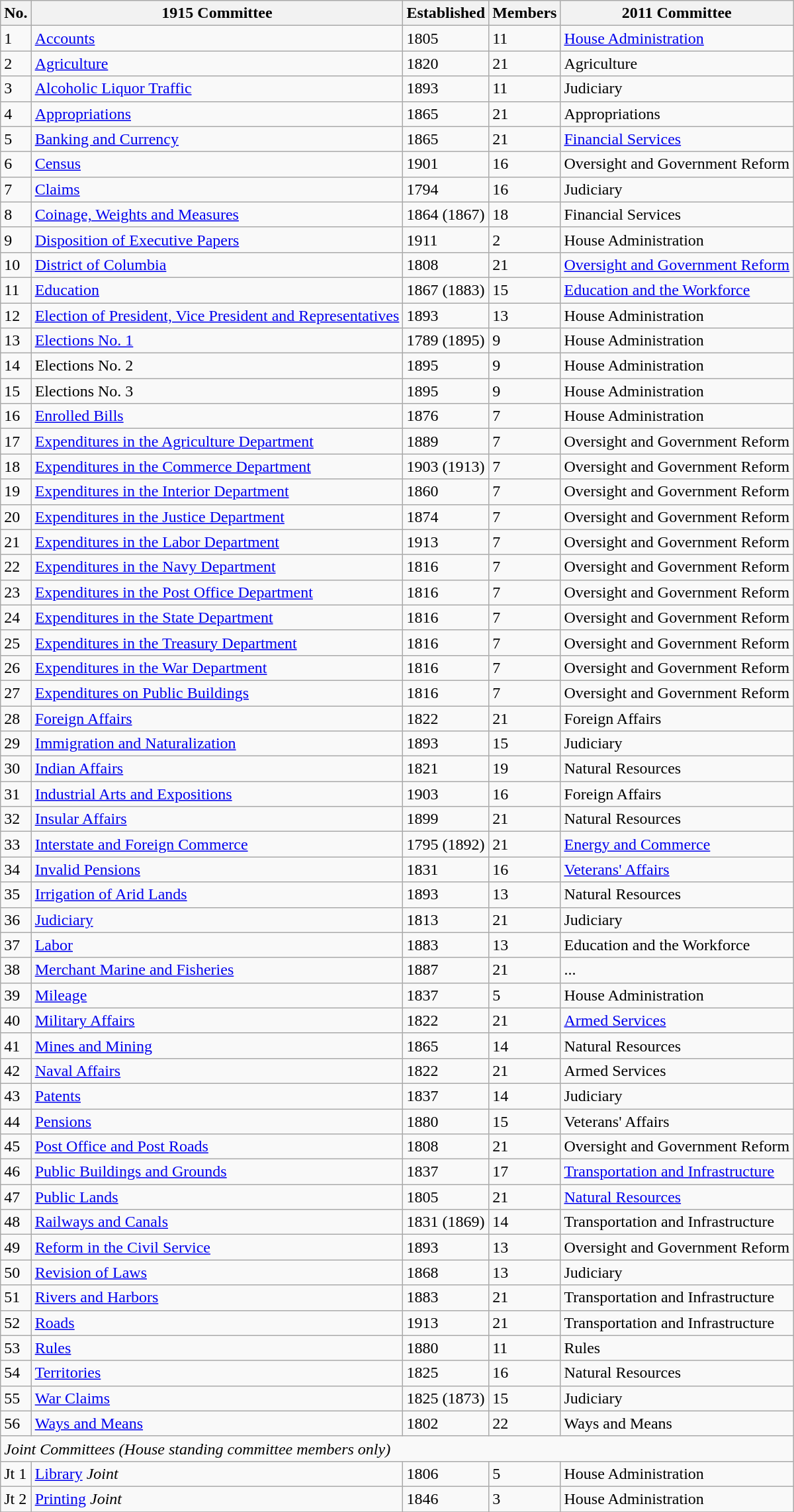<table class="wikitable">
<tr valign=bottom>
<th>No.</th>
<th>1915 Committee</th>
<th>Established</th>
<th>Members</th>
<th>2011 Committee</th>
</tr>
<tr>
<td>1</td>
<td><a href='#'>Accounts</a></td>
<td>1805</td>
<td>11</td>
<td><a href='#'>House Administration</a></td>
</tr>
<tr>
<td>2</td>
<td><a href='#'>Agriculture</a></td>
<td>1820</td>
<td>21</td>
<td>Agriculture</td>
</tr>
<tr>
<td>3</td>
<td><a href='#'>Alcoholic Liquor Traffic</a></td>
<td>1893</td>
<td>11</td>
<td>Judiciary</td>
</tr>
<tr>
<td>4</td>
<td><a href='#'>Appropriations</a></td>
<td>1865</td>
<td>21</td>
<td>Appropriations</td>
</tr>
<tr>
<td>5</td>
<td><a href='#'>Banking and Currency</a></td>
<td>1865</td>
<td>21</td>
<td><a href='#'>Financial Services</a></td>
</tr>
<tr>
<td>6</td>
<td><a href='#'>Census</a></td>
<td>1901</td>
<td>16</td>
<td>Oversight and Government Reform</td>
</tr>
<tr>
<td>7</td>
<td><a href='#'>Claims</a></td>
<td>1794</td>
<td>16</td>
<td>Judiciary</td>
</tr>
<tr>
<td>8</td>
<td><a href='#'>Coinage, Weights and Measures</a></td>
<td>1864 (1867)</td>
<td>18</td>
<td>Financial Services</td>
</tr>
<tr>
<td>9</td>
<td><a href='#'>Disposition of Executive Papers</a></td>
<td>1911</td>
<td>2</td>
<td>House Administration</td>
</tr>
<tr>
<td>10</td>
<td><a href='#'>District of Columbia</a></td>
<td>1808</td>
<td>21</td>
<td><a href='#'>Oversight and Government Reform</a></td>
</tr>
<tr>
<td>11</td>
<td><a href='#'>Education</a></td>
<td>1867 (1883)</td>
<td>15</td>
<td><a href='#'>Education and the Workforce</a></td>
</tr>
<tr>
<td>12</td>
<td><a href='#'>Election of President, Vice President and Representatives</a></td>
<td>1893</td>
<td>13</td>
<td>House Administration</td>
</tr>
<tr>
<td>13</td>
<td><a href='#'>Elections No. 1</a></td>
<td>1789 (1895)</td>
<td>9</td>
<td>House Administration</td>
</tr>
<tr>
<td>14</td>
<td>Elections No. 2</td>
<td>1895</td>
<td>9</td>
<td>House Administration</td>
</tr>
<tr>
<td>15</td>
<td>Elections No. 3</td>
<td>1895</td>
<td>9</td>
<td>House Administration</td>
</tr>
<tr>
<td>16</td>
<td><a href='#'>Enrolled Bills</a></td>
<td>1876</td>
<td>7</td>
<td>House Administration</td>
</tr>
<tr>
<td>17</td>
<td><a href='#'>Expenditures in the Agriculture Department</a></td>
<td>1889</td>
<td>7</td>
<td>Oversight and Government Reform</td>
</tr>
<tr>
<td>18</td>
<td><a href='#'>Expenditures in the Commerce Department</a></td>
<td>1903 (1913)</td>
<td>7</td>
<td>Oversight and Government Reform</td>
</tr>
<tr>
<td>19</td>
<td><a href='#'>Expenditures in the Interior Department</a></td>
<td>1860</td>
<td>7</td>
<td>Oversight and Government Reform</td>
</tr>
<tr>
<td>20</td>
<td><a href='#'>Expenditures in the Justice Department</a></td>
<td>1874</td>
<td>7</td>
<td>Oversight and Government Reform</td>
</tr>
<tr>
<td>21</td>
<td><a href='#'>Expenditures in the Labor Department</a></td>
<td>1913</td>
<td>7</td>
<td>Oversight and Government Reform</td>
</tr>
<tr>
<td>22</td>
<td><a href='#'>Expenditures in the Navy Department</a></td>
<td>1816</td>
<td>7</td>
<td>Oversight and Government Reform</td>
</tr>
<tr>
<td>23</td>
<td><a href='#'>Expenditures in the Post Office Department</a></td>
<td>1816</td>
<td>7</td>
<td>Oversight and Government Reform</td>
</tr>
<tr>
<td>24</td>
<td><a href='#'>Expenditures in the State Department</a></td>
<td>1816</td>
<td>7</td>
<td>Oversight and Government Reform</td>
</tr>
<tr>
<td>25</td>
<td><a href='#'>Expenditures in the Treasury Department</a></td>
<td>1816</td>
<td>7</td>
<td>Oversight and Government Reform</td>
</tr>
<tr>
<td>26</td>
<td><a href='#'>Expenditures in the War Department</a></td>
<td>1816</td>
<td>7</td>
<td>Oversight and Government Reform</td>
</tr>
<tr>
<td>27</td>
<td><a href='#'>Expenditures on Public Buildings</a></td>
<td>1816</td>
<td>7</td>
<td>Oversight and Government Reform</td>
</tr>
<tr>
<td>28</td>
<td><a href='#'>Foreign Affairs</a></td>
<td>1822</td>
<td>21</td>
<td>Foreign Affairs</td>
</tr>
<tr>
<td>29</td>
<td><a href='#'>Immigration and Naturalization</a></td>
<td>1893</td>
<td>15</td>
<td>Judiciary</td>
</tr>
<tr>
<td>30</td>
<td><a href='#'>Indian Affairs</a></td>
<td>1821</td>
<td>19</td>
<td>Natural Resources</td>
</tr>
<tr>
<td>31</td>
<td><a href='#'>Industrial Arts and Expositions</a></td>
<td>1903</td>
<td>16</td>
<td>Foreign Affairs</td>
</tr>
<tr>
<td>32</td>
<td><a href='#'>Insular Affairs</a></td>
<td>1899</td>
<td>21</td>
<td>Natural Resources</td>
</tr>
<tr>
<td>33</td>
<td><a href='#'>Interstate and Foreign Commerce</a></td>
<td>1795 (1892)</td>
<td>21</td>
<td><a href='#'>Energy and Commerce</a></td>
</tr>
<tr>
<td>34</td>
<td><a href='#'>Invalid Pensions</a></td>
<td>1831</td>
<td>16</td>
<td><a href='#'>Veterans' Affairs</a></td>
</tr>
<tr>
<td>35</td>
<td><a href='#'>Irrigation of Arid Lands</a></td>
<td>1893</td>
<td>13</td>
<td>Natural Resources</td>
</tr>
<tr>
<td>36</td>
<td><a href='#'>Judiciary</a></td>
<td>1813</td>
<td>21</td>
<td>Judiciary</td>
</tr>
<tr>
<td>37</td>
<td><a href='#'>Labor</a></td>
<td>1883</td>
<td>13</td>
<td>Education and the Workforce</td>
</tr>
<tr>
<td>38</td>
<td><a href='#'>Merchant Marine and Fisheries</a></td>
<td>1887</td>
<td>21</td>
<td>...</td>
</tr>
<tr>
<td>39</td>
<td><a href='#'>Mileage</a></td>
<td>1837</td>
<td>5</td>
<td>House Administration</td>
</tr>
<tr>
<td>40</td>
<td><a href='#'>Military Affairs</a></td>
<td>1822</td>
<td>21</td>
<td><a href='#'>Armed Services</a></td>
</tr>
<tr>
<td>41</td>
<td><a href='#'>Mines and Mining</a></td>
<td>1865</td>
<td>14</td>
<td>Natural Resources</td>
</tr>
<tr>
<td>42</td>
<td><a href='#'>Naval Affairs</a></td>
<td>1822</td>
<td>21</td>
<td>Armed Services</td>
</tr>
<tr>
<td>43</td>
<td><a href='#'>Patents</a></td>
<td>1837</td>
<td>14</td>
<td>Judiciary</td>
</tr>
<tr>
<td>44</td>
<td><a href='#'>Pensions</a></td>
<td>1880</td>
<td>15</td>
<td>Veterans' Affairs</td>
</tr>
<tr>
<td>45</td>
<td><a href='#'>Post Office and Post Roads</a></td>
<td>1808</td>
<td>21</td>
<td>Oversight and Government Reform</td>
</tr>
<tr>
<td>46</td>
<td><a href='#'>Public Buildings and Grounds</a></td>
<td>1837</td>
<td>17</td>
<td><a href='#'>Transportation and Infrastructure</a></td>
</tr>
<tr>
<td>47</td>
<td><a href='#'>Public Lands</a></td>
<td>1805</td>
<td>21</td>
<td><a href='#'>Natural Resources</a></td>
</tr>
<tr>
<td>48</td>
<td><a href='#'>Railways and Canals</a></td>
<td>1831 (1869)</td>
<td>14</td>
<td>Transportation and Infrastructure</td>
</tr>
<tr>
<td>49</td>
<td><a href='#'>Reform in the Civil Service</a></td>
<td>1893</td>
<td>13</td>
<td>Oversight and Government Reform</td>
</tr>
<tr>
<td>50</td>
<td><a href='#'>Revision of Laws</a></td>
<td>1868</td>
<td>13</td>
<td>Judiciary</td>
</tr>
<tr>
<td>51</td>
<td><a href='#'>Rivers and Harbors</a></td>
<td>1883</td>
<td>21</td>
<td>Transportation and Infrastructure</td>
</tr>
<tr>
<td>52</td>
<td><a href='#'>Roads</a></td>
<td>1913</td>
<td>21</td>
<td>Transportation and Infrastructure</td>
</tr>
<tr>
<td>53</td>
<td><a href='#'>Rules</a></td>
<td>1880</td>
<td>11</td>
<td>Rules</td>
</tr>
<tr>
<td>54</td>
<td><a href='#'>Territories</a></td>
<td>1825</td>
<td>16</td>
<td>Natural Resources</td>
</tr>
<tr>
<td>55</td>
<td><a href='#'>War Claims</a></td>
<td>1825 (1873)</td>
<td>15</td>
<td>Judiciary</td>
</tr>
<tr>
<td>56</td>
<td><a href='#'>Ways and Means</a></td>
<td>1802</td>
<td>22</td>
<td>Ways and Means</td>
</tr>
<tr>
<td colspan="5"><em>Joint Committees (House standing committee members only)</em></td>
</tr>
<tr>
<td>Jt 1</td>
<td><a href='#'>Library</a> <em>Joint</em></td>
<td>1806</td>
<td>5</td>
<td>House Administration</td>
</tr>
<tr>
<td>Jt 2</td>
<td><a href='#'>Printing</a> <em>Joint</em></td>
<td>1846</td>
<td>3</td>
<td>House Administration</td>
</tr>
<tr>
</tr>
</table>
